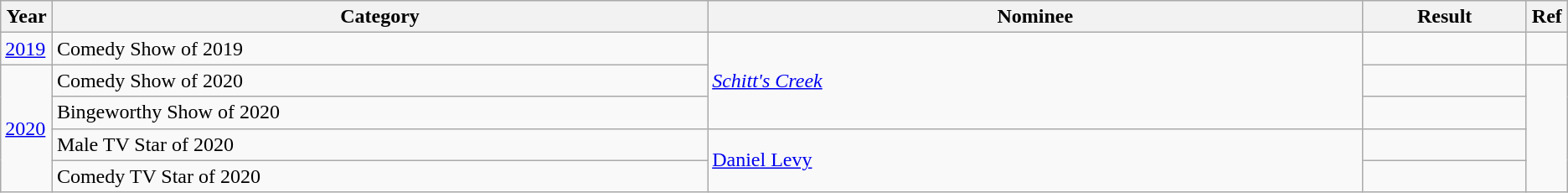<table class="wikitable">
<tr>
<th width="3%">Year</th>
<th width="40%">Category</th>
<th width="40%">Nominee</th>
<th width="10%">Result</th>
<th width="2%">Ref</th>
</tr>
<tr>
<td><a href='#'>2019</a></td>
<td>Comedy Show of 2019</td>
<td rowspan="3"><em><a href='#'>Schitt's Creek</a></em></td>
<td></td>
<td></td>
</tr>
<tr>
<td rowspan="4"><a href='#'>2020</a></td>
<td>Comedy Show of 2020</td>
<td></td>
<td rowspan="4"></td>
</tr>
<tr>
<td>Bingeworthy Show of 2020</td>
<td></td>
</tr>
<tr>
<td>Male TV Star of 2020</td>
<td rowspan="2"><a href='#'>Daniel Levy</a></td>
<td></td>
</tr>
<tr>
<td>Comedy TV Star of 2020</td>
<td></td>
</tr>
</table>
